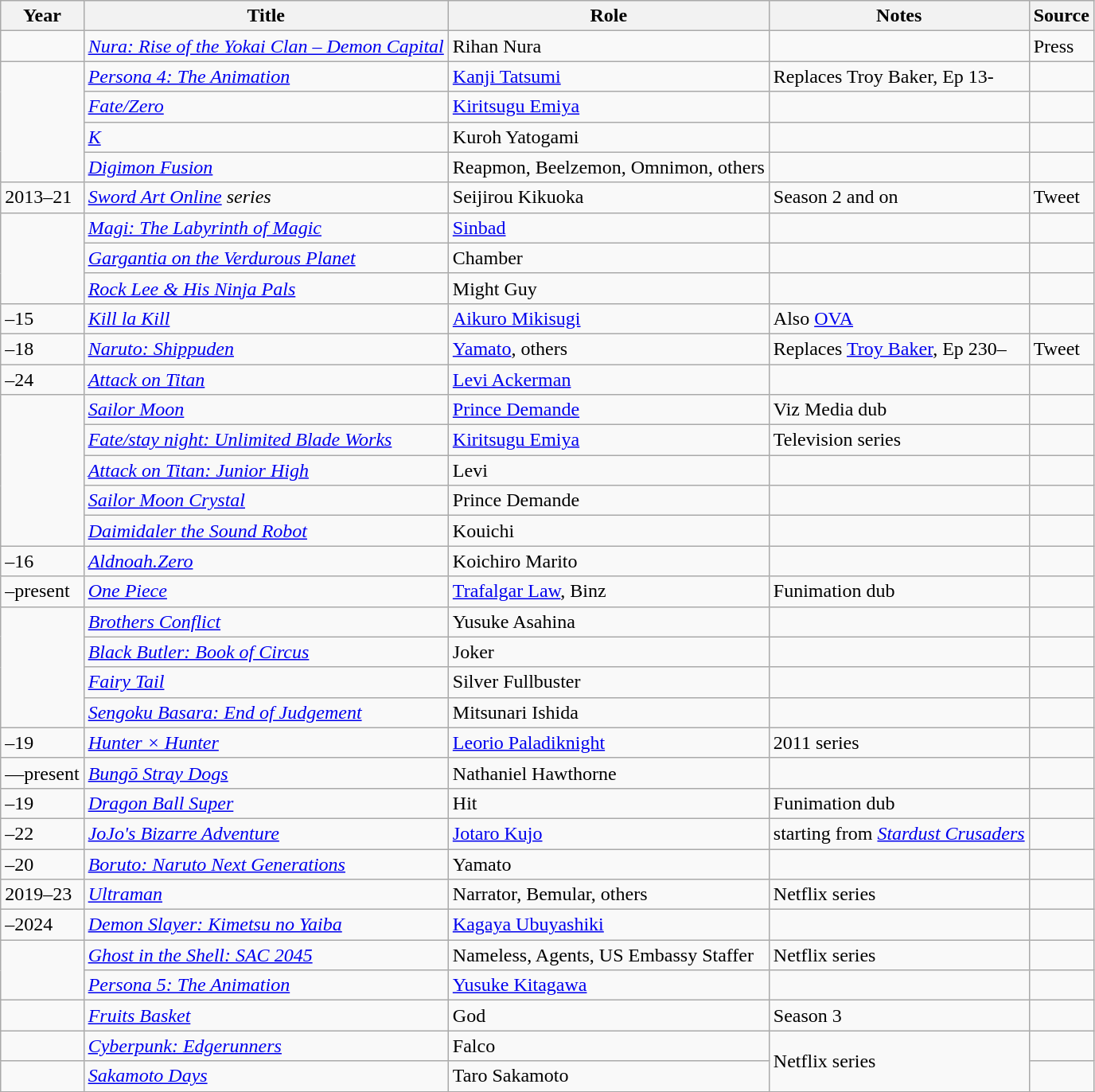<table class="wikitable sortable plainrowheaders">
<tr>
<th>Year</th>
<th>Title</th>
<th>Role</th>
<th class="unsortable">Notes</th>
<th class="unsortable">Source</th>
</tr>
<tr>
<td></td>
<td><em><a href='#'>Nura: Rise of the Yokai Clan – Demon Capital</a></em></td>
<td>Rihan Nura</td>
<td></td>
<td>Press</td>
</tr>
<tr>
<td rowspan="4"></td>
<td><em><a href='#'>Persona 4: The Animation</a></em></td>
<td><a href='#'>Kanji Tatsumi</a></td>
<td>Replaces Troy Baker, Ep 13-</td>
<td></td>
</tr>
<tr>
<td><em><a href='#'>Fate/Zero</a></em></td>
<td><a href='#'>Kiritsugu Emiya</a></td>
<td></td>
<td></td>
</tr>
<tr>
<td><em><a href='#'>K</a></em></td>
<td>Kuroh Yatogami</td>
<td></td>
<td></td>
</tr>
<tr>
<td><em><a href='#'>Digimon Fusion</a></em></td>
<td>Reapmon, Beelzemon, Omnimon, others</td>
<td></td>
<td></td>
</tr>
<tr>
<td>2013–21</td>
<td><em><a href='#'>Sword Art Online</a> series</em></td>
<td>Seijirou Kikuoka</td>
<td>Season 2 and on</td>
<td>Tweet</td>
</tr>
<tr>
<td rowspan="3"></td>
<td><em><a href='#'>Magi: The Labyrinth of Magic</a></em></td>
<td><a href='#'>Sinbad</a></td>
<td></td>
<td></td>
</tr>
<tr>
<td><em><a href='#'>Gargantia on the Verdurous Planet</a></em></td>
<td>Chamber</td>
<td></td>
<td></td>
</tr>
<tr>
<td><em><a href='#'>Rock Lee & His Ninja Pals</a></em></td>
<td>Might Guy</td>
<td></td>
<td></td>
</tr>
<tr>
<td>–15</td>
<td><em><a href='#'>Kill la Kill</a></em></td>
<td><a href='#'>Aikuro Mikisugi</a></td>
<td>Also <a href='#'>OVA</a></td>
<td></td>
</tr>
<tr>
<td>–18</td>
<td><em><a href='#'>Naruto: Shippuden</a></em></td>
<td><a href='#'>Yamato</a>, others</td>
<td>Replaces <a href='#'>Troy Baker</a>, Ep 230–</td>
<td>Tweet</td>
</tr>
<tr>
<td>–24</td>
<td><em><a href='#'>Attack on Titan</a></em></td>
<td><a href='#'>Levi Ackerman</a></td>
<td></td>
<td></td>
</tr>
<tr>
<td rowspan="5"></td>
<td><em><a href='#'>Sailor Moon</a></em></td>
<td><a href='#'>Prince Demande</a></td>
<td>Viz Media dub</td>
<td></td>
</tr>
<tr>
<td><em><a href='#'>Fate/stay night: Unlimited Blade Works</a></em></td>
<td><a href='#'>Kiritsugu Emiya</a></td>
<td>Television series</td>
<td></td>
</tr>
<tr>
<td><em><a href='#'>Attack on Titan: Junior High</a></em></td>
<td>Levi</td>
<td></td>
<td></td>
</tr>
<tr>
<td><em><a href='#'>Sailor Moon Crystal</a></em></td>
<td>Prince Demande</td>
<td></td>
<td></td>
</tr>
<tr>
<td><em><a href='#'>Daimidaler the Sound Robot</a></em></td>
<td>Kouichi</td>
<td></td>
<td></td>
</tr>
<tr>
<td>–16</td>
<td><em><a href='#'>Aldnoah.Zero</a></em></td>
<td>Koichiro Marito</td>
<td></td>
<td></td>
</tr>
<tr>
<td>–present</td>
<td><em><a href='#'>One Piece</a></em></td>
<td><a href='#'>Trafalgar Law</a>, Binz</td>
<td>Funimation dub</td>
<td></td>
</tr>
<tr>
<td rowspan="4"></td>
<td><em><a href='#'>Brothers Conflict</a></em></td>
<td>Yusuke Asahina</td>
<td></td>
<td></td>
</tr>
<tr>
<td><em><a href='#'>Black Butler: Book of Circus</a></em></td>
<td>Joker</td>
<td></td>
<td></td>
</tr>
<tr>
<td><em><a href='#'>Fairy Tail</a></em></td>
<td>Silver Fullbuster</td>
<td></td>
<td></td>
</tr>
<tr>
<td><em><a href='#'>Sengoku Basara: End of Judgement</a></em></td>
<td>Mitsunari Ishida</td>
<td></td>
<td></td>
</tr>
<tr>
<td>–19</td>
<td><em><a href='#'>Hunter × Hunter</a></em></td>
<td><a href='#'>Leorio Paladiknight</a></td>
<td>2011 series</td>
<td></td>
</tr>
<tr>
<td>—present</td>
<td><em><a href='#'>Bungō Stray Dogs</a></em></td>
<td>Nathaniel Hawthorne</td>
<td></td>
<td></td>
</tr>
<tr>
<td>–19</td>
<td><em><a href='#'>Dragon Ball Super</a></em></td>
<td>Hit</td>
<td>Funimation dub</td>
<td></td>
</tr>
<tr>
<td>–22</td>
<td><em><a href='#'>JoJo's Bizarre Adventure</a></em></td>
<td><a href='#'>Jotaro Kujo</a></td>
<td>starting from <em><a href='#'>Stardust Crusaders</a></em></td>
<td></td>
</tr>
<tr>
<td>–20</td>
<td><em><a href='#'>Boruto: Naruto Next Generations</a></em></td>
<td>Yamato</td>
<td></td>
<td></td>
</tr>
<tr>
<td>2019–23</td>
<td><em><a href='#'>Ultraman</a></em></td>
<td>Narrator, Bemular, others</td>
<td>Netflix series</td>
<td></td>
</tr>
<tr>
<td>–2024</td>
<td><em><a href='#'>Demon Slayer: Kimetsu no Yaiba</a></em></td>
<td><a href='#'>Kagaya Ubuyashiki</a></td>
<td></td>
<td></td>
</tr>
<tr>
<td rowspan="2"></td>
<td><em><a href='#'>Ghost in the Shell: SAC 2045</a></em></td>
<td>Nameless, Agents, US Embassy Staffer</td>
<td>Netflix series</td>
<td></td>
</tr>
<tr>
<td><em><a href='#'>Persona 5: The Animation</a></em></td>
<td><a href='#'>Yusuke Kitagawa</a></td>
<td></td>
<td></td>
</tr>
<tr>
<td></td>
<td><em><a href='#'>Fruits Basket</a></em></td>
<td>God</td>
<td>Season 3</td>
<td></td>
</tr>
<tr>
<td></td>
<td><em><a href='#'>Cyberpunk: Edgerunners</a></em></td>
<td>Falco</td>
<td rowspan="2">Netflix series</td>
<td></td>
</tr>
<tr>
<td></td>
<td><em><a href='#'>Sakamoto Days</a></em></td>
<td>Taro Sakamoto</td>
<td></td>
</tr>
<tr>
</tr>
</table>
